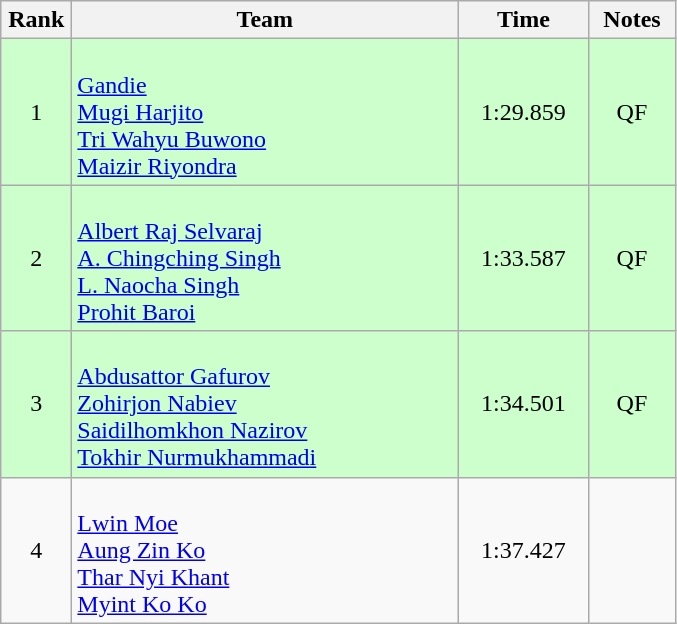<table class=wikitable style="text-align:center">
<tr>
<th width=40>Rank</th>
<th width=250>Team</th>
<th width=80>Time</th>
<th width=50>Notes</th>
</tr>
<tr bgcolor="ccffcc">
<td>1</td>
<td align=left><br><a href='#'>Gandie</a><br><a href='#'>Mugi Harjito</a><br><a href='#'>Tri Wahyu Buwono</a><br><a href='#'>Maizir Riyondra</a></td>
<td>1:29.859</td>
<td>QF</td>
</tr>
<tr bgcolor="ccffcc">
<td>2</td>
<td align=left><br><a href='#'>Albert Raj Selvaraj</a><br><a href='#'>A. Chingching Singh</a><br><a href='#'>L. Naocha Singh</a><br><a href='#'>Prohit Baroi</a></td>
<td>1:33.587</td>
<td>QF</td>
</tr>
<tr bgcolor="ccffcc">
<td>3</td>
<td align=left><br><a href='#'>Abdusattor Gafurov</a><br><a href='#'>Zohirjon Nabiev</a><br><a href='#'>Saidilhomkhon Nazirov</a><br><a href='#'>Tokhir Nurmukhammadi</a></td>
<td>1:34.501</td>
<td>QF</td>
</tr>
<tr>
<td>4</td>
<td align=left><br><a href='#'>Lwin Moe</a><br><a href='#'>Aung Zin Ko</a><br><a href='#'>Thar Nyi Khant</a><br><a href='#'>Myint Ko Ko</a></td>
<td>1:37.427</td>
<td></td>
</tr>
</table>
